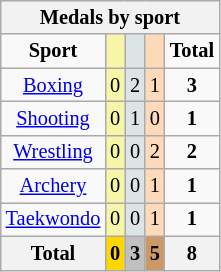<table class="wikitable" style="font-size:85%">
<tr style="background:#efefef;">
<th colspan=7><strong>Medals by sport</strong></th>
</tr>
<tr align=center>
<td><strong>Sport</strong></td>
<td bgcolor=#f7f6a8></td>
<td bgcolor=#dce5e5></td>
<td bgcolor=#ffdab9></td>
<td><strong>Total</strong></td>
</tr>
<tr align=center>
<td><a href='#'>Boxing</a></td>
<td style="background:#F7F6A8;">0</td>
<td style="background:#DCE5E5;">2</td>
<td style="background:#FFDAB9;">1</td>
<td><strong>3</strong></td>
</tr>
<tr align=center>
<td><a href='#'>Shooting</a></td>
<td style="background:#F7F6A8;">0</td>
<td style="background:#DCE5E5;">1</td>
<td style="background:#FFDAB9;">0</td>
<td><strong>1</strong></td>
</tr>
<tr align=center>
<td><a href='#'>Wrestling</a></td>
<td style="background:#F7F6A8;">0</td>
<td style="background:#DCE5E5;">0</td>
<td style="background:#FFDAB9;">2</td>
<td><strong>2</strong></td>
</tr>
<tr align=center>
<td><a href='#'>Archery</a></td>
<td style="background:#F7F6A8;">0</td>
<td style="background:#DCE5E5;">0</td>
<td style="background:#FFDAB9;">1</td>
<td><strong>1</strong></td>
</tr>
<tr align=center>
<td><a href='#'>Taekwondo</a></td>
<td style="background:#F7F6A8;">0</td>
<td style="background:#DCE5E5;">0</td>
<td style="background:#FFDAB9;">1</td>
<td><strong>1</strong></td>
</tr>
<tr align=center>
<th><strong>Total</strong></th>
<th style="background:gold;"><strong>0</strong></th>
<th style="background:silver;"><strong>3</strong></th>
<th style="background:#c96;"><strong>5</strong></th>
<th><strong>8</strong></th>
</tr>
</table>
